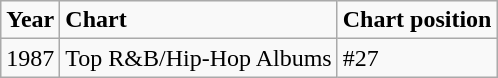<table class="wikitable">
<tr>
<td><strong>Year</strong></td>
<td><strong>Chart</strong></td>
<td><strong>Chart position</strong></td>
</tr>
<tr>
<td>1987</td>
<td>Top R&B/Hip-Hop Albums</td>
<td>#27</td>
</tr>
</table>
